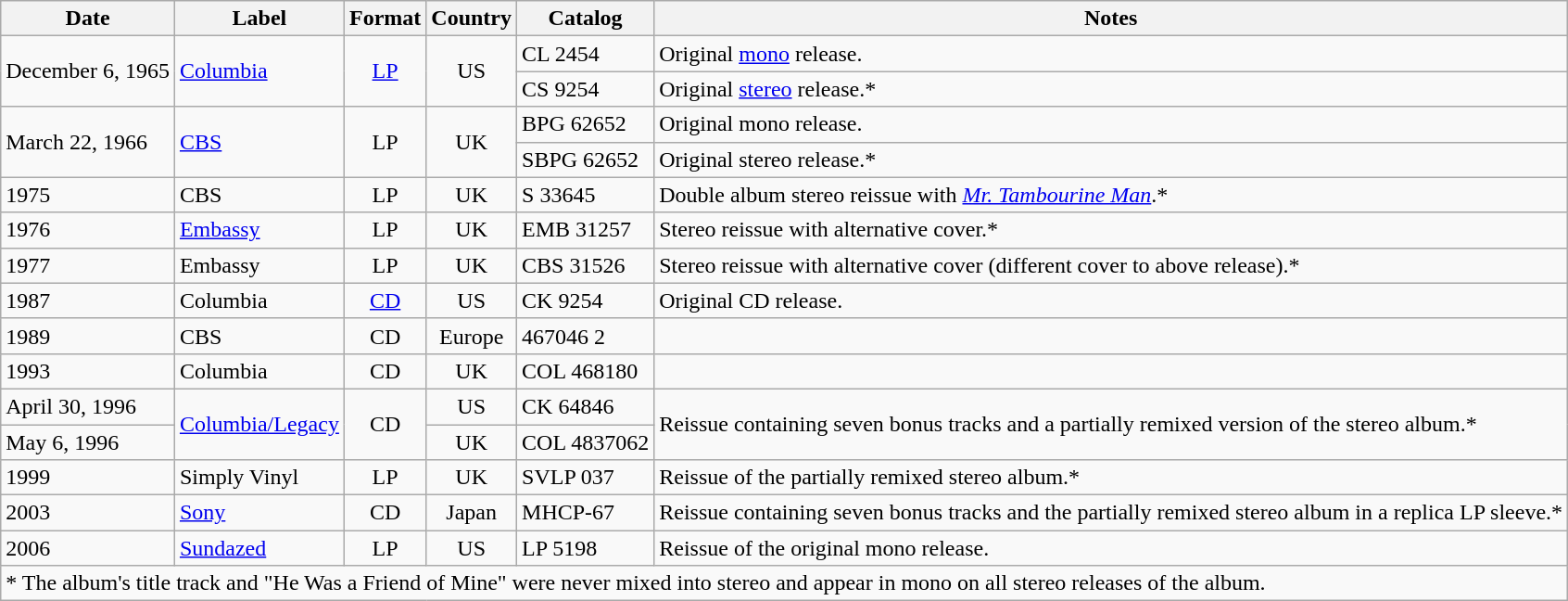<table class="wikitable">
<tr>
<th align=center>Date</th>
<th align=center>Label</th>
<th align=center>Format</th>
<th align=center>Country</th>
<th align=center>Catalog</th>
<th align=center>Notes</th>
</tr>
<tr>
<td rowspan="2">December 6, 1965</td>
<td rowspan="2"><a href='#'>Columbia</a></td>
<td rowspan="2" align="center"><a href='#'>LP</a></td>
<td rowspan="2" align="center">US</td>
<td>CL 2454</td>
<td>Original <a href='#'>mono</a> release.</td>
</tr>
<tr>
<td>CS 9254</td>
<td>Original <a href='#'>stereo</a> release.*</td>
</tr>
<tr>
<td rowspan="2">March 22, 1966</td>
<td rowspan="2"><a href='#'>CBS</a></td>
<td rowspan="2" align="center">LP</td>
<td rowspan="2" align="center">UK</td>
<td>BPG 62652</td>
<td>Original mono release.</td>
</tr>
<tr>
<td>SBPG 62652</td>
<td>Original stereo release.*</td>
</tr>
<tr>
<td>1975</td>
<td>CBS</td>
<td align="center">LP</td>
<td align="center">UK</td>
<td>S 33645</td>
<td>Double album stereo reissue with <em><a href='#'>Mr. Tambourine Man</a></em>.*</td>
</tr>
<tr>
<td>1976</td>
<td><a href='#'>Embassy</a></td>
<td align="center">LP</td>
<td align="center">UK</td>
<td>EMB 31257</td>
<td>Stereo reissue with alternative cover.*</td>
</tr>
<tr>
<td>1977</td>
<td>Embassy</td>
<td align="center">LP</td>
<td align="center">UK</td>
<td>CBS 31526</td>
<td>Stereo reissue with alternative cover (different cover to above release).*</td>
</tr>
<tr>
<td>1987</td>
<td>Columbia</td>
<td align="center"><a href='#'>CD</a></td>
<td align="center">US</td>
<td>CK 9254</td>
<td>Original CD release.</td>
</tr>
<tr>
<td>1989</td>
<td>CBS</td>
<td align="center">CD</td>
<td align="center">Europe</td>
<td>467046 2</td>
<td></td>
</tr>
<tr>
<td>1993</td>
<td>Columbia</td>
<td align="center">CD</td>
<td align="center">UK</td>
<td>COL 468180</td>
<td></td>
</tr>
<tr>
<td>April 30, 1996</td>
<td rowspan="2"><a href='#'>Columbia/Legacy</a></td>
<td rowspan="2" align="center">CD</td>
<td align="center">US</td>
<td>CK 64846</td>
<td rowspan="2">Reissue containing seven bonus tracks and a partially remixed version of the stereo album.*</td>
</tr>
<tr>
<td>May 6, 1996</td>
<td align="center">UK</td>
<td>COL 4837062</td>
</tr>
<tr>
<td>1999</td>
<td>Simply Vinyl</td>
<td align="center">LP</td>
<td align="center">UK</td>
<td>SVLP 037</td>
<td>Reissue of the partially remixed stereo album.*</td>
</tr>
<tr>
<td>2003</td>
<td><a href='#'>Sony</a></td>
<td align="center">CD</td>
<td align="center">Japan</td>
<td>MHCP-67</td>
<td>Reissue containing seven bonus tracks and the partially remixed stereo album in a replica LP sleeve.*</td>
</tr>
<tr>
<td>2006</td>
<td><a href='#'>Sundazed</a></td>
<td align="center">LP</td>
<td align="center">US</td>
<td>LP 5198</td>
<td>Reissue of the original mono release.</td>
</tr>
<tr>
<td colspan="6">* The album's title track and "He Was a Friend of Mine" were never mixed into stereo and appear in mono on all stereo releases of the album.</td>
</tr>
</table>
